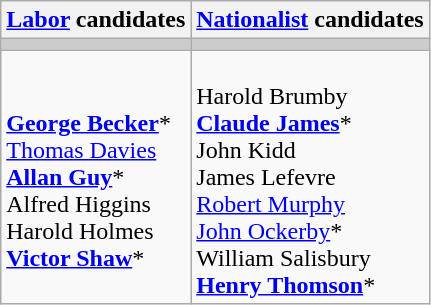<table class="wikitable">
<tr>
<th><a href='#'>Labor</a> candidates</th>
<th><a href='#'>Nationalist</a> candidates</th>
</tr>
<tr bgcolor="#cccccc">
<td></td>
<td></td>
</tr>
<tr>
<td><br><strong><a href='#'>George Becker</a></strong>*<br>
<a href='#'>Thomas Davies</a><br>
<strong><a href='#'>Allan Guy</a></strong>*<br>
Alfred Higgins<br>
Harold Holmes<br>
<strong><a href='#'>Victor Shaw</a></strong>*</td>
<td><br>Harold Brumby<br>
<strong><a href='#'>Claude James</a></strong>*<br>
John Kidd<br>
James Lefevre<br>
<a href='#'>Robert Murphy</a><br>
<a href='#'>John Ockerby</a>*<br>
William Salisbury<br>
<strong><a href='#'>Henry Thomson</a></strong>*</td>
</tr>
</table>
